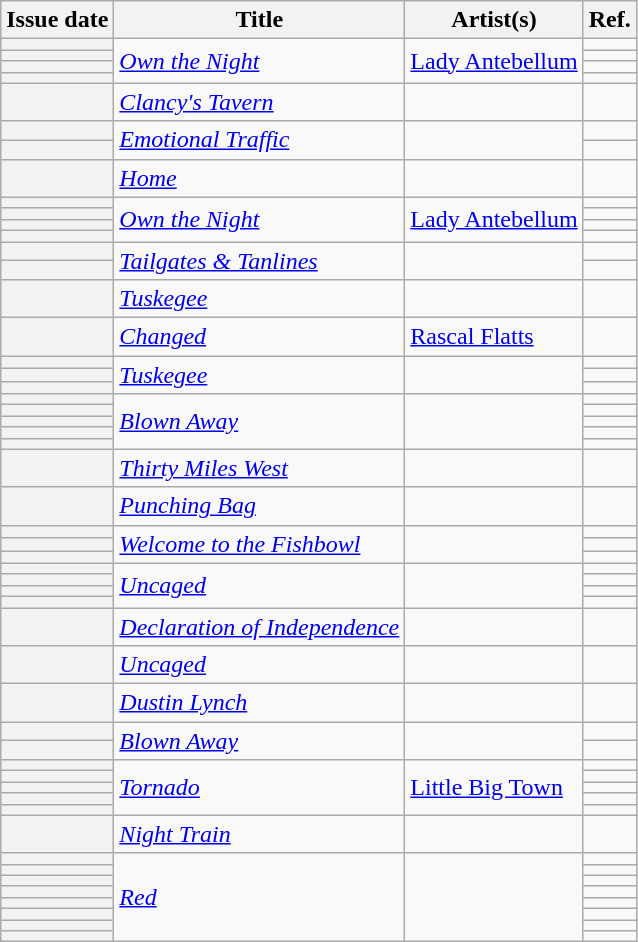<table class="wikitable sortable plainrowheaders">
<tr>
<th scope=col>Issue date</th>
<th scope=col>Title</th>
<th scope=col>Artist(s)</th>
<th scope=col class=unsortable>Ref.</th>
</tr>
<tr>
<th scope=row></th>
<td rowspan="4"><em><a href='#'>Own the Night</a></em></td>
<td rowspan="4"><a href='#'>Lady Antebellum</a></td>
<td align=center></td>
</tr>
<tr>
<th scope=row></th>
<td align=center></td>
</tr>
<tr>
<th scope=row></th>
<td align=center></td>
</tr>
<tr>
<th scope=row></th>
<td align=center></td>
</tr>
<tr>
<th scope=row></th>
<td><em><a href='#'>Clancy's Tavern</a></em></td>
<td></td>
<td align=center></td>
</tr>
<tr>
<th scope=row></th>
<td rowspan="2"><em><a href='#'>Emotional Traffic</a></em></td>
<td rowspan="2"></td>
<td align=center></td>
</tr>
<tr>
<th scope=row></th>
<td align=center></td>
</tr>
<tr>
<th scope=row></th>
<td><em><a href='#'>Home</a></em></td>
<td></td>
<td align=center></td>
</tr>
<tr>
<th scope=row></th>
<td rowspan="4"><em><a href='#'>Own the Night</a></em></td>
<td rowspan="4"><a href='#'>Lady Antebellum</a></td>
<td align=center></td>
</tr>
<tr>
<th scope=row></th>
<td align=center></td>
</tr>
<tr>
<th scope=row></th>
<td align=center></td>
</tr>
<tr>
<th scope=row></th>
<td align=center></td>
</tr>
<tr>
<th scope=row></th>
<td rowspan="2"><em><a href='#'>Tailgates & Tanlines</a></em></td>
<td rowspan="2"></td>
<td align=center></td>
</tr>
<tr>
<th scope=row></th>
<td align=center></td>
</tr>
<tr>
<th scope=row></th>
<td><em><a href='#'>Tuskegee</a></em></td>
<td></td>
<td align=center></td>
</tr>
<tr>
<th scope=row></th>
<td><em><a href='#'>Changed</a></em></td>
<td><a href='#'>Rascal Flatts</a></td>
<td align=center></td>
</tr>
<tr>
<th scope=row></th>
<td rowspan="3"><em><a href='#'>Tuskegee</a></em></td>
<td rowspan="3"></td>
<td align=center></td>
</tr>
<tr>
<th scope=row></th>
<td align=center></td>
</tr>
<tr>
<th scope=row></th>
<td align=center></td>
</tr>
<tr>
<th scope=row></th>
<td rowspan="5"><em><a href='#'>Blown Away</a></em></td>
<td rowspan="5"></td>
<td align=center></td>
</tr>
<tr>
<th scope=row></th>
<td align=center></td>
</tr>
<tr>
<th scope=row></th>
<td align=center></td>
</tr>
<tr>
<th scope=row></th>
<td align=center></td>
</tr>
<tr>
<th scope=row></th>
<td align=center></td>
</tr>
<tr>
<th scope=row></th>
<td><em><a href='#'>Thirty Miles West</a></em></td>
<td></td>
<td align=center></td>
</tr>
<tr>
<th scope=row></th>
<td><em><a href='#'>Punching Bag</a></em></td>
<td></td>
<td align=center></td>
</tr>
<tr>
<th scope=row></th>
<td rowspan="3"><em><a href='#'>Welcome to the Fishbowl</a></em></td>
<td rowspan="3"></td>
<td align=center></td>
</tr>
<tr>
<th scope=row></th>
<td align=center></td>
</tr>
<tr>
<th scope=row></th>
<td align=center></td>
</tr>
<tr>
<th scope=row></th>
<td rowspan="4"><em><a href='#'>Uncaged</a></em></td>
<td rowspan="4"></td>
<td align=center></td>
</tr>
<tr>
<th scope=row></th>
<td align=center></td>
</tr>
<tr>
<th scope=row></th>
<td align=center></td>
</tr>
<tr>
<th scope=row></th>
<td align=center></td>
</tr>
<tr>
<th scope=row></th>
<td><em><a href='#'>Declaration of Independence</a></em></td>
<td></td>
<td align=center></td>
</tr>
<tr>
<th scope=row></th>
<td><em><a href='#'>Uncaged</a></em></td>
<td></td>
<td align=center></td>
</tr>
<tr>
<th scope=row></th>
<td><em><a href='#'>Dustin Lynch</a></em></td>
<td></td>
<td align=center></td>
</tr>
<tr>
<th scope=row></th>
<td rowspan="2"><em><a href='#'>Blown Away</a></em></td>
<td rowspan="2"></td>
<td align=center></td>
</tr>
<tr>
<th scope=row></th>
<td align=center></td>
</tr>
<tr>
<th scope=row></th>
<td rowspan="5"><em><a href='#'>Tornado</a></em></td>
<td rowspan="5"><a href='#'>Little Big Town</a></td>
<td align=center></td>
</tr>
<tr>
<th scope=row></th>
<td align=center></td>
</tr>
<tr>
<th scope=row></th>
<td align=center></td>
</tr>
<tr>
<th scope=row></th>
<td align=center></td>
</tr>
<tr>
<th scope=row></th>
<td align=center></td>
</tr>
<tr>
<th scope=row></th>
<td><em><a href='#'>Night Train</a></em></td>
<td></td>
<td align=center></td>
</tr>
<tr>
<th scope=row></th>
<td rowspan="8"><em><a href='#'>Red</a></em></td>
<td rowspan="8"></td>
<td align=center></td>
</tr>
<tr>
<th scope=row></th>
<td align=center></td>
</tr>
<tr>
<th scope=row></th>
<td align=center></td>
</tr>
<tr>
<th scope=row></th>
<td align=center></td>
</tr>
<tr>
<th scope=row></th>
<td align=center></td>
</tr>
<tr>
<th scope=row></th>
<td align=center></td>
</tr>
<tr>
<th scope=row></th>
<td align=center></td>
</tr>
<tr>
<th scope=row></th>
<td align=center></td>
</tr>
</table>
